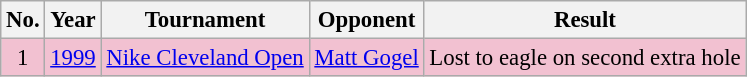<table class="wikitable" style="font-size:95%;">
<tr>
<th>No.</th>
<th>Year</th>
<th>Tournament</th>
<th>Opponent</th>
<th>Result</th>
</tr>
<tr style="background:#F2C1D1;">
<td align=center>1</td>
<td><a href='#'>1999</a></td>
<td><a href='#'>Nike Cleveland Open</a></td>
<td> <a href='#'>Matt Gogel</a></td>
<td>Lost to eagle on second extra hole</td>
</tr>
</table>
